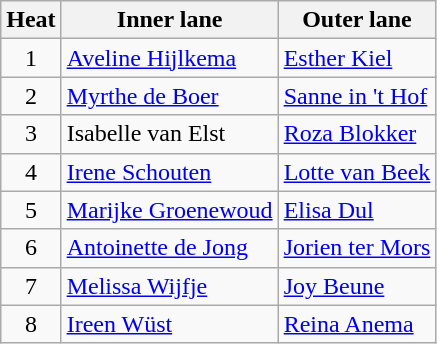<table class="wikitable">
<tr>
<th>Heat</th>
<th>Inner lane</th>
<th>Outer lane</th>
</tr>
<tr>
<td align="center">1</td>
<td><a href='#'>Aveline Hijlkema</a></td>
<td><a href='#'>Esther Kiel</a></td>
</tr>
<tr>
<td align="center">2</td>
<td><a href='#'>Myrthe de Boer</a></td>
<td><a href='#'>Sanne in 't Hof</a></td>
</tr>
<tr>
<td align="center">3</td>
<td>Isabelle van Elst</td>
<td><a href='#'>Roza Blokker</a></td>
</tr>
<tr>
<td align="center">4</td>
<td><a href='#'>Irene Schouten</a></td>
<td><a href='#'>Lotte van Beek</a></td>
</tr>
<tr>
<td align="center">5</td>
<td><a href='#'>Marijke Groenewoud</a></td>
<td><a href='#'>Elisa Dul</a></td>
</tr>
<tr>
<td align="center">6</td>
<td><a href='#'>Antoinette de Jong</a></td>
<td><a href='#'>Jorien ter Mors</a></td>
</tr>
<tr>
<td align="center">7</td>
<td><a href='#'>Melissa Wijfje</a></td>
<td><a href='#'>Joy Beune</a></td>
</tr>
<tr>
<td align="center">8</td>
<td><a href='#'>Ireen Wüst</a></td>
<td><a href='#'>Reina Anema</a></td>
</tr>
</table>
